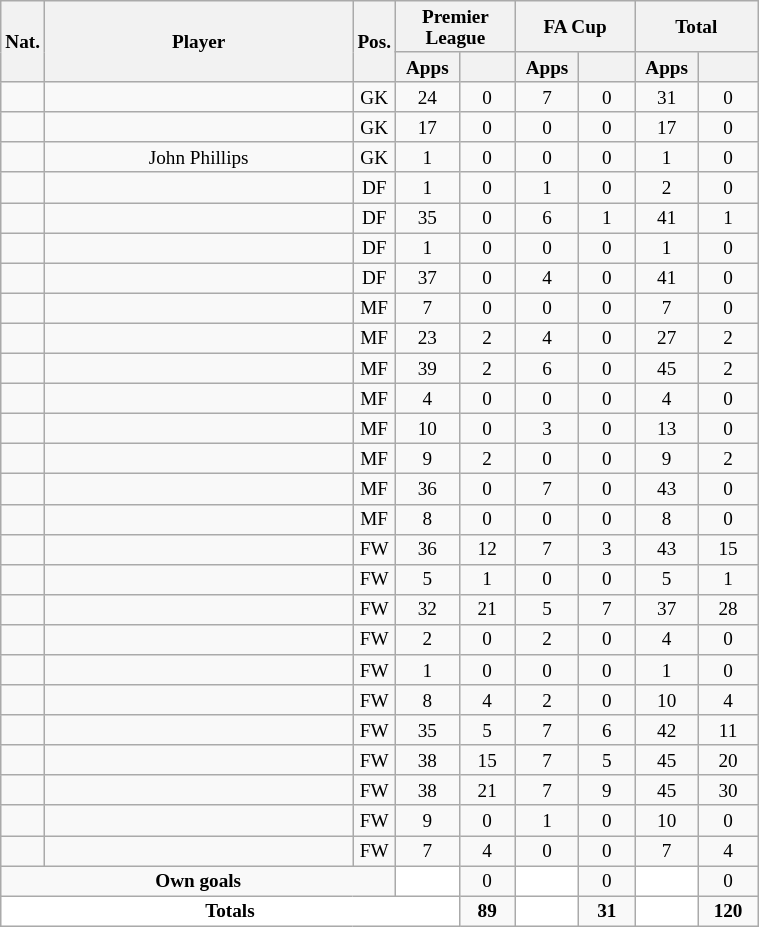<table class="wikitable sortable alternance"  style="font-size:80%; text-align:center; line-height:14px; width:40%;">
<tr>
<th rowspan="2" style="width:10px;">Nat.</th>
<th rowspan="2" scope="col" style="width:275px;">Player</th>
<th rowspan="2" style="width:10px;">Pos.</th>
<th colspan="2">Premier League</th>
<th colspan="2">FA Cup</th>
<th colspan="2">Total</th>
</tr>
<tr style="text-align:center;">
<th width=40>Apps</th>
<th width=40></th>
<th width=40>Apps</th>
<th width=40></th>
<th width=40>Apps</th>
<th width=40></th>
</tr>
<tr>
<td></td>
<td></td>
<td>GK</td>
<td>24</td>
<td>0</td>
<td>7</td>
<td>0</td>
<td>31</td>
<td>0</td>
</tr>
<tr>
<td></td>
<td></td>
<td>GK</td>
<td>17</td>
<td>0</td>
<td>0</td>
<td>0</td>
<td>17</td>
<td>0</td>
</tr>
<tr>
<td></td>
<td>John Phillips</td>
<td>GK</td>
<td>1</td>
<td>0</td>
<td>0</td>
<td>0</td>
<td>1</td>
<td>0</td>
</tr>
<tr>
<td></td>
<td></td>
<td>DF</td>
<td>1</td>
<td>0</td>
<td>1</td>
<td>0</td>
<td>2</td>
<td>0</td>
</tr>
<tr>
<td></td>
<td></td>
<td>DF</td>
<td>35</td>
<td>0</td>
<td>6</td>
<td>1</td>
<td>41</td>
<td>1</td>
</tr>
<tr>
<td></td>
<td></td>
<td>DF</td>
<td>1</td>
<td>0</td>
<td>0</td>
<td>0</td>
<td>1</td>
<td>0</td>
</tr>
<tr>
<td></td>
<td></td>
<td>DF</td>
<td>37</td>
<td>0</td>
<td>4</td>
<td>0</td>
<td>41</td>
<td>0</td>
</tr>
<tr>
<td></td>
<td></td>
<td>MF</td>
<td>7</td>
<td>0</td>
<td>0</td>
<td>0</td>
<td>7</td>
<td>0</td>
</tr>
<tr>
<td></td>
<td></td>
<td>MF</td>
<td>23</td>
<td>2</td>
<td>4</td>
<td>0</td>
<td>27</td>
<td>2</td>
</tr>
<tr>
<td></td>
<td></td>
<td>MF</td>
<td>39</td>
<td>2</td>
<td>6</td>
<td>0</td>
<td>45</td>
<td>2</td>
</tr>
<tr>
<td></td>
<td></td>
<td>MF</td>
<td>4</td>
<td>0</td>
<td>0</td>
<td>0</td>
<td>4</td>
<td>0</td>
</tr>
<tr>
<td></td>
<td></td>
<td>MF</td>
<td>10</td>
<td>0</td>
<td>3</td>
<td>0</td>
<td>13</td>
<td>0</td>
</tr>
<tr>
<td></td>
<td></td>
<td>MF</td>
<td>9</td>
<td>2</td>
<td>0</td>
<td>0</td>
<td>9</td>
<td>2</td>
</tr>
<tr>
<td></td>
<td></td>
<td>MF</td>
<td>36</td>
<td>0</td>
<td>7</td>
<td>0</td>
<td>43</td>
<td>0</td>
</tr>
<tr>
<td></td>
<td></td>
<td>MF</td>
<td>8</td>
<td>0</td>
<td>0</td>
<td>0</td>
<td>8</td>
<td>0</td>
</tr>
<tr>
<td></td>
<td></td>
<td>FW</td>
<td>36</td>
<td>12</td>
<td>7</td>
<td>3</td>
<td>43</td>
<td>15</td>
</tr>
<tr>
<td></td>
<td></td>
<td>FW</td>
<td>5</td>
<td>1</td>
<td>0</td>
<td>0</td>
<td>5</td>
<td>1</td>
</tr>
<tr>
<td></td>
<td></td>
<td>FW</td>
<td>32</td>
<td>21</td>
<td>5</td>
<td>7</td>
<td>37</td>
<td>28</td>
</tr>
<tr>
<td></td>
<td></td>
<td>FW</td>
<td>2</td>
<td>0</td>
<td>2</td>
<td>0</td>
<td>4</td>
<td>0</td>
</tr>
<tr>
<td></td>
<td></td>
<td>FW</td>
<td>1</td>
<td>0</td>
<td>0</td>
<td>0</td>
<td>1</td>
<td>0</td>
</tr>
<tr>
<td></td>
<td></td>
<td>FW</td>
<td>8</td>
<td>4</td>
<td>2</td>
<td>0</td>
<td>10</td>
<td>4</td>
</tr>
<tr>
<td></td>
<td></td>
<td>FW</td>
<td>35</td>
<td>5</td>
<td>7</td>
<td>6</td>
<td>42</td>
<td>11</td>
</tr>
<tr>
<td></td>
<td></td>
<td>FW</td>
<td>38</td>
<td>15</td>
<td>7</td>
<td>5</td>
<td>45</td>
<td>20</td>
</tr>
<tr>
<td></td>
<td></td>
<td>FW</td>
<td>38</td>
<td>21</td>
<td>7</td>
<td>9</td>
<td>45</td>
<td>30</td>
</tr>
<tr>
<td></td>
<td></td>
<td>FW</td>
<td>9</td>
<td>0</td>
<td>1</td>
<td>0</td>
<td>10</td>
<td>0</td>
</tr>
<tr>
<td></td>
<td></td>
<td>FW</td>
<td>7</td>
<td>4</td>
<td>0</td>
<td>0</td>
<td>7</td>
<td>4</td>
</tr>
<tr class="sortbottom">
<td colspan="3"><strong>Own goals</strong></td>
<td ! style="background:white; text-align: center;"></td>
<td>0</td>
<td ! style="background:white; text-align: center;"></td>
<td>0</td>
<td ! style="background:white; text-align: center;"></td>
<td>0</td>
</tr>
<tr class="sortbottom">
<td colspan="4"  style="background:white; text-align: center;"><strong>Totals</strong></td>
<td><strong>89</strong></td>
<td ! rowspan="2" style="background:white; text-align: center;"></td>
<td><strong>31</strong></td>
<td ! rowspan="2" style="background:white; text-align: center;"></td>
<td><strong>120</strong></td>
</tr>
</table>
